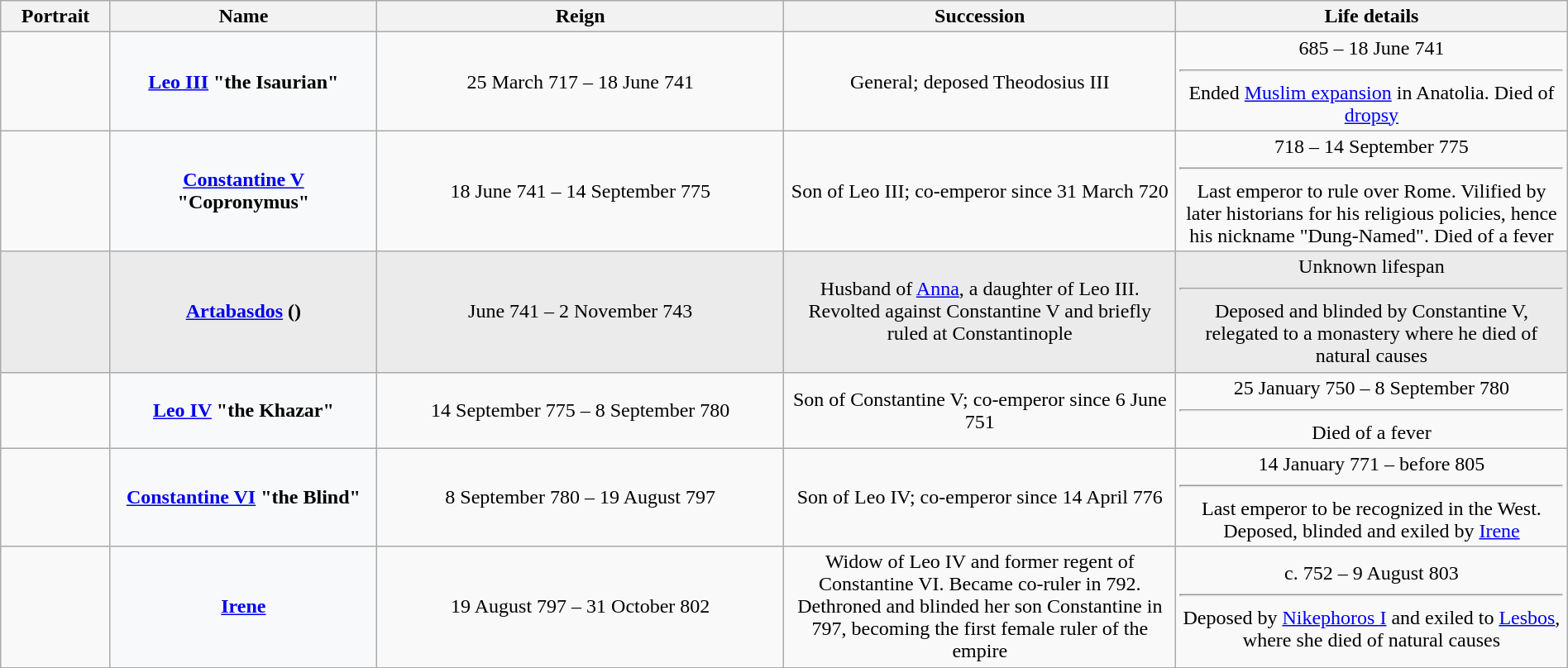<table class="wikitable plainrowheaders" style="width:100%; text-align:center">
<tr>
<th scope=col width="7%">Portrait</th>
<th scope=col width="17%">Name</th>
<th scope=col width="26%">Reign</th>
<th scope=col width="25%">Succession</th>
<th scope=col width="25%">Life details</th>
</tr>
<tr>
<td></td>
<th scope=row style="text-align:center; background:#F8F9FA"><strong><a href='#'>Leo III</a></strong> "the Isaurian"<br></th>
<td>25 March 717 – 18 June 741<br></td>
<td>General; deposed Theodosius III</td>
<td> 685 – 18 June 741<br><hr>Ended <a href='#'>Muslim expansion</a> in Anatolia. Died of <a href='#'>dropsy</a></td>
</tr>
<tr>
<td></td>
<th scope=row style="text-align:center; background:#F8F9FA"><strong><a href='#'>Constantine V</a></strong> "Copronymus"<br></th>
<td>18 June 741 – 14 September 775<br></td>
<td>Son of Leo III; co-emperor since 31 March 720</td>
<td>718 – 14 September 775<br><hr>Last emperor to rule over Rome. Vilified by later historians for his religious policies, hence his nickname "Dung-Named". Died of a fever</td>
</tr>
<tr>
<td style="background:#EBEBEB"></td>
<th scope=row style="text-align:center; background:#EBEBEB"><strong><a href='#'>Artabasdos</a></strong> ()<br></th>
<td style="background:#EBEBEB">June 741 – 2 November 743<br></td>
<td style="background:#EBEBEB">Husband of <a href='#'>Anna</a>, a daughter of Leo III. Revolted against Constantine V and briefly ruled at Constantinople</td>
<td style="background:#EBEBEB">Unknown lifespan<hr>Deposed and blinded by Constantine V, relegated to a monastery where he died of natural causes</td>
</tr>
<tr>
<td></td>
<th scope=row style="text-align:center; background:#F8F9FA"><strong><a href='#'>Leo IV</a></strong> "the Khazar"<br></th>
<td>14 September 775 – 8 September 780<br></td>
<td>Son of Constantine V; co-emperor since 6 June 751</td>
<td>25 January 750 – 8 September 780<br><hr>Died of a fever</td>
</tr>
<tr>
<td></td>
<th scope=row style="text-align:center; background:#F8F9FA"><strong><a href='#'>Constantine VI</a></strong> "the Blind"<br></th>
<td>8 September 780 – 19 August 797<br></td>
<td>Son of Leo IV; co-emperor since 14 April 776</td>
<td>14 January 771 – before 805<br><hr>Last emperor to be recognized in the West. Deposed, blinded and exiled by <a href='#'>Irene</a></td>
</tr>
<tr>
<td></td>
<th scope=row style="text-align:center; background:#F8F9FA"><strong><a href='#'>Irene</a></strong><br></th>
<td>19 August 797 – 31 October 802<br></td>
<td>Widow of Leo IV and former regent of Constantine VI. Became co-ruler in 792. Dethroned and blinded her son Constantine in 797, becoming the first female ruler of the empire</td>
<td>c. 752 – 9 August 803<br><hr>Deposed by <a href='#'>Nikephoros I</a> and exiled to <a href='#'>Lesbos</a>, where she died of natural causes</td>
</tr>
</table>
